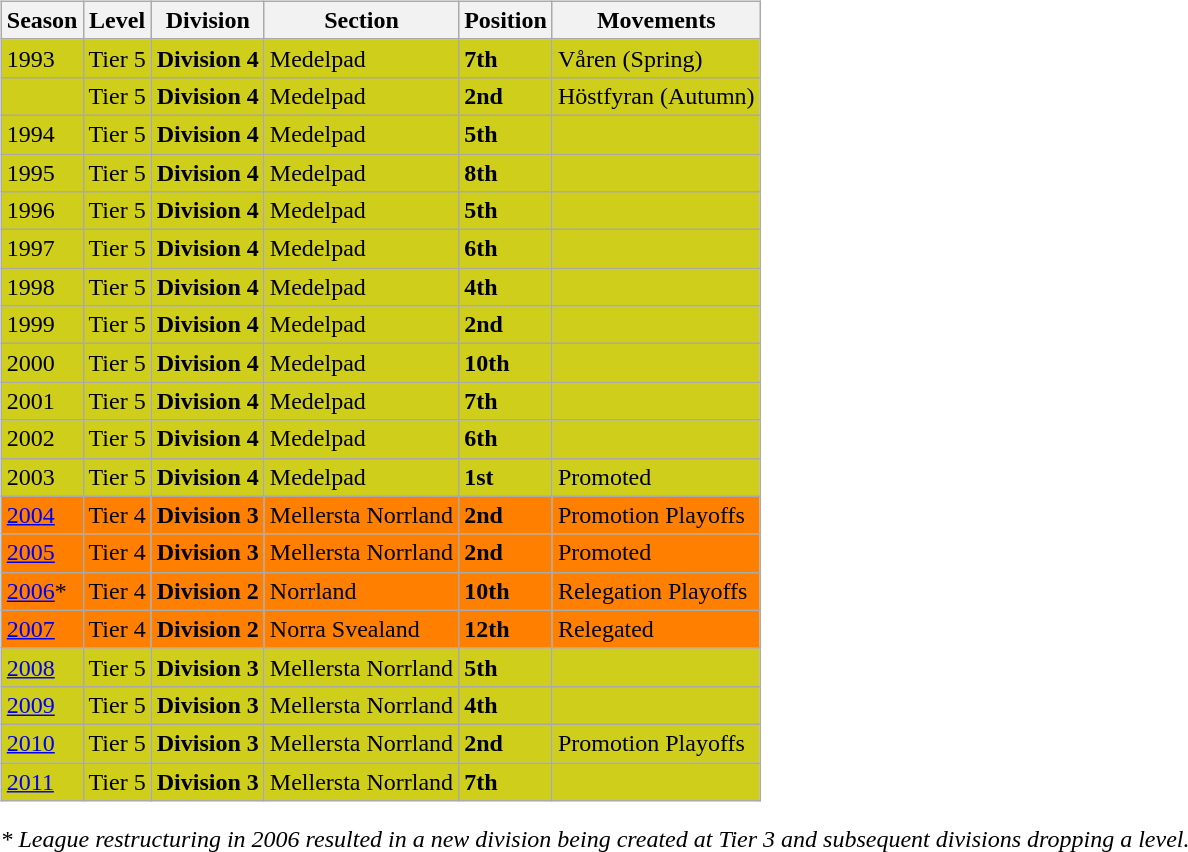<table>
<tr>
<td valign="top" width=0%><br><table class="wikitable">
<tr style="background:#f0f6fa;">
<th><strong>Season</strong></th>
<th><strong>Level</strong></th>
<th><strong>Division</strong></th>
<th><strong>Section</strong></th>
<th><strong>Position</strong></th>
<th><strong>Movements</strong></th>
</tr>
<tr>
<td style="background:#CECE1B;">1993</td>
<td style="background:#CECE1B;">Tier 5</td>
<td style="background:#CECE1B;"><strong>Division 4</strong></td>
<td style="background:#CECE1B;">Medelpad</td>
<td style="background:#CECE1B;"><strong>7th</strong></td>
<td style="background:#CECE1B;">Våren (Spring)</td>
</tr>
<tr>
<td style="background:#CECE1B;"></td>
<td style="background:#CECE1B;">Tier 5</td>
<td style="background:#CECE1B;"><strong>Division 4</strong></td>
<td style="background:#CECE1B;">Medelpad</td>
<td style="background:#CECE1B;"><strong>2nd</strong></td>
<td style="background:#CECE1B;">Höstfyran (Autumn)</td>
</tr>
<tr>
<td style="background:#CECE1B;">1994</td>
<td style="background:#CECE1B;">Tier 5</td>
<td style="background:#CECE1B;"><strong>Division 4</strong></td>
<td style="background:#CECE1B;">Medelpad</td>
<td style="background:#CECE1B;"><strong>5th</strong></td>
<td style="background:#CECE1B;"></td>
</tr>
<tr>
<td style="background:#CECE1B;">1995</td>
<td style="background:#CECE1B;">Tier 5</td>
<td style="background:#CECE1B;"><strong>Division 4</strong></td>
<td style="background:#CECE1B;">Medelpad</td>
<td style="background:#CECE1B;"><strong>8th</strong></td>
<td style="background:#CECE1B;"></td>
</tr>
<tr>
<td style="background:#CECE1B;">1996</td>
<td style="background:#CECE1B;">Tier 5</td>
<td style="background:#CECE1B;"><strong>Division 4</strong></td>
<td style="background:#CECE1B;">Medelpad</td>
<td style="background:#CECE1B;"><strong>5th</strong></td>
<td style="background:#CECE1B;"></td>
</tr>
<tr>
<td style="background:#CECE1B;">1997</td>
<td style="background:#CECE1B;">Tier 5</td>
<td style="background:#CECE1B;"><strong>Division 4</strong></td>
<td style="background:#CECE1B;">Medelpad</td>
<td style="background:#CECE1B;"><strong>6th</strong></td>
<td style="background:#CECE1B;"></td>
</tr>
<tr>
<td style="background:#CECE1B;">1998</td>
<td style="background:#CECE1B;">Tier 5</td>
<td style="background:#CECE1B;"><strong>Division 4</strong></td>
<td style="background:#CECE1B;">Medelpad</td>
<td style="background:#CECE1B;"><strong>4th</strong></td>
<td style="background:#CECE1B;"></td>
</tr>
<tr>
<td style="background:#CECE1B;">1999</td>
<td style="background:#CECE1B;">Tier 5</td>
<td style="background:#CECE1B;"><strong>Division 4</strong></td>
<td style="background:#CECE1B;">Medelpad</td>
<td style="background:#CECE1B;"><strong>2nd</strong></td>
<td style="background:#CECE1B;"></td>
</tr>
<tr>
<td style="background:#CECE1B;">2000</td>
<td style="background:#CECE1B;">Tier 5</td>
<td style="background:#CECE1B;"><strong>Division 4</strong></td>
<td style="background:#CECE1B;">Medelpad</td>
<td style="background:#CECE1B;"><strong>10th</strong></td>
<td style="background:#CECE1B;"></td>
</tr>
<tr>
<td style="background:#CECE1B;">2001</td>
<td style="background:#CECE1B;">Tier 5</td>
<td style="background:#CECE1B;"><strong>Division 4</strong></td>
<td style="background:#CECE1B;">Medelpad</td>
<td style="background:#CECE1B;"><strong>7th</strong></td>
<td style="background:#CECE1B;"></td>
</tr>
<tr>
<td style="background:#CECE1B;">2002</td>
<td style="background:#CECE1B;">Tier 5</td>
<td style="background:#CECE1B;"><strong>Division 4</strong></td>
<td style="background:#CECE1B;">Medelpad</td>
<td style="background:#CECE1B;"><strong>6th</strong></td>
<td style="background:#CECE1B;"></td>
</tr>
<tr>
<td style="background:#CECE1B;">2003</td>
<td style="background:#CECE1B;">Tier 5</td>
<td style="background:#CECE1B;"><strong>Division 4</strong></td>
<td style="background:#CECE1B;">Medelpad</td>
<td style="background:#CECE1B;"><strong>1st</strong></td>
<td style="background:#CECE1B;">Promoted</td>
</tr>
<tr>
<td style="background:#FF7F00;"><a href='#'>2004</a></td>
<td style="background:#FF7F00;">Tier 4</td>
<td style="background:#FF7F00;"><strong>Division 3</strong></td>
<td style="background:#FF7F00;">Mellersta Norrland</td>
<td style="background:#FF7F00;"><strong>2nd</strong></td>
<td style="background:#FF7F00;">Promotion Playoffs</td>
</tr>
<tr>
<td style="background:#FF7F00;"><a href='#'>2005</a></td>
<td style="background:#FF7F00;">Tier 4</td>
<td style="background:#FF7F00;"><strong>Division 3</strong></td>
<td style="background:#FF7F00;">Mellersta Norrland</td>
<td style="background:#FF7F00;"><strong>2nd</strong></td>
<td style="background:#FF7F00;">Promoted</td>
</tr>
<tr>
<td style="background:#FF7F00;"><a href='#'>2006</a>*</td>
<td style="background:#FF7F00;">Tier 4</td>
<td style="background:#FF7F00;"><strong>Division 2</strong></td>
<td style="background:#FF7F00;">Norrland</td>
<td style="background:#FF7F00;"><strong>10th</strong></td>
<td style="background:#FF7F00;">Relegation Playoffs</td>
</tr>
<tr>
<td style="background:#FF7F00;"><a href='#'>2007</a></td>
<td style="background:#FF7F00;">Tier 4</td>
<td style="background:#FF7F00;"><strong>Division 2</strong></td>
<td style="background:#FF7F00;">Norra Svealand</td>
<td style="background:#FF7F00;"><strong>12th</strong></td>
<td style="background:#FF7F00;">Relegated</td>
</tr>
<tr>
<td style="background:#CECE1B;"><a href='#'>2008</a></td>
<td style="background:#CECE1B;">Tier 5</td>
<td style="background:#CECE1B;"><strong>Division 3</strong></td>
<td style="background:#CECE1B;">Mellersta Norrland</td>
<td style="background:#CECE1B;"><strong>5th</strong></td>
<td style="background:#CECE1B;"></td>
</tr>
<tr>
<td style="background:#CECE1B;"><a href='#'>2009</a></td>
<td style="background:#CECE1B;">Tier 5</td>
<td style="background:#CECE1B;"><strong>Division 3</strong></td>
<td style="background:#CECE1B;">Mellersta Norrland</td>
<td style="background:#CECE1B;"><strong>4th</strong></td>
<td style="background:#CECE1B;"></td>
</tr>
<tr>
<td style="background:#CECE1B;"><a href='#'>2010</a></td>
<td style="background:#CECE1B;">Tier 5</td>
<td style="background:#CECE1B;"><strong>Division 3</strong></td>
<td style="background:#CECE1B;">Mellersta Norrland</td>
<td style="background:#CECE1B;"><strong>2nd</strong></td>
<td style="background:#CECE1B;">Promotion Playoffs</td>
</tr>
<tr>
<td style="background:#CECE1B;"><a href='#'>2011</a></td>
<td style="background:#CECE1B;">Tier 5</td>
<td style="background:#CECE1B;"><strong>Division 3</strong></td>
<td style="background:#CECE1B;">Mellersta Norrland</td>
<td style="background:#CECE1B;"><strong>7th</strong></td>
<td style="background:#CECE1B;"></td>
</tr>
</table>
<em>* League restructuring in 2006 resulted in a new division being created at Tier 3 and subsequent divisions dropping a level.</em> 

</td>
</tr>
</table>
